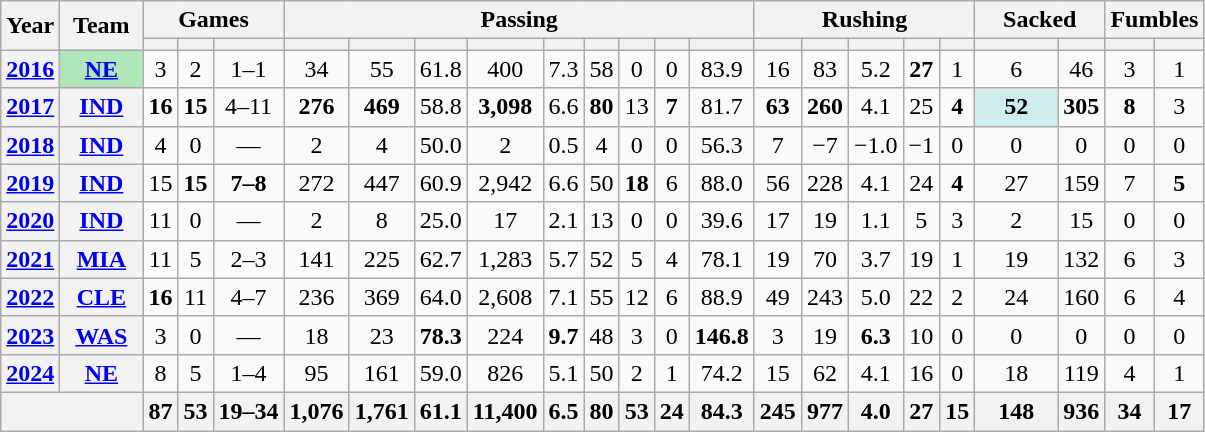<table class=wikitable style="text-align:center;">
<tr>
<th rowspan="2">Year</th>
<th rowspan="2">Team</th>
<th colspan="3">Games</th>
<th colspan="9">Passing</th>
<th colspan="5">Rushing</th>
<th colspan="2">Sacked</th>
<th colspan="2">Fumbles</th>
</tr>
<tr>
<th></th>
<th></th>
<th></th>
<th></th>
<th></th>
<th></th>
<th></th>
<th></th>
<th></th>
<th></th>
<th></th>
<th></th>
<th></th>
<th></th>
<th></th>
<th></th>
<th></th>
<th></th>
<th></th>
<th></th>
<th></th>
</tr>
<tr>
<th><a href='#'>2016</a></th>
<th style="background:#afe6ba; width:3em;"><a href='#'>NE</a></th>
<td>3</td>
<td>2</td>
<td>1–1</td>
<td>34</td>
<td>55</td>
<td>61.8</td>
<td>400</td>
<td>7.3</td>
<td>58</td>
<td>0</td>
<td>0</td>
<td>83.9</td>
<td>16</td>
<td>83</td>
<td>5.2</td>
<td><strong>27</strong></td>
<td>1</td>
<td>6</td>
<td>46</td>
<td>3</td>
<td>1</td>
</tr>
<tr>
<th><a href='#'>2017</a></th>
<th><a href='#'>IND</a></th>
<td><strong>16</strong></td>
<td><strong>15</strong></td>
<td>4–11</td>
<td><strong>276</strong></td>
<td><strong>469</strong></td>
<td>58.8</td>
<td><strong>3,098</strong></td>
<td>6.6</td>
<td><strong>80</strong></td>
<td>13</td>
<td><strong>7</strong></td>
<td>81.7</td>
<td><strong>63</strong></td>
<td><strong>260</strong></td>
<td>4.1</td>
<td>25</td>
<td><strong>4</strong></td>
<td style="background:#cfecec; width:3em;"><strong>52</strong></td>
<td><strong>305</strong></td>
<td><strong>8</strong></td>
<td>3</td>
</tr>
<tr>
<th><a href='#'>2018</a></th>
<th><a href='#'>IND</a></th>
<td>4</td>
<td>0</td>
<td>—</td>
<td>2</td>
<td>4</td>
<td>50.0</td>
<td>2</td>
<td>0.5</td>
<td>4</td>
<td>0</td>
<td>0</td>
<td>56.3</td>
<td>7</td>
<td>−7</td>
<td>−1.0</td>
<td>−1</td>
<td>0</td>
<td>0</td>
<td>0</td>
<td>0</td>
<td>0</td>
</tr>
<tr>
<th><a href='#'>2019</a></th>
<th><a href='#'>IND</a></th>
<td>15</td>
<td><strong>15</strong></td>
<td><strong>7–8</strong></td>
<td>272</td>
<td>447</td>
<td>60.9</td>
<td>2,942</td>
<td>6.6</td>
<td>50</td>
<td><strong>18</strong></td>
<td>6</td>
<td>88.0</td>
<td>56</td>
<td>228</td>
<td>4.1</td>
<td>24</td>
<td><strong>4</strong></td>
<td>27</td>
<td>159</td>
<td>7</td>
<td><strong>5</strong></td>
</tr>
<tr>
<th><a href='#'>2020</a></th>
<th><a href='#'>IND</a></th>
<td>11</td>
<td>0</td>
<td>—</td>
<td>2</td>
<td>8</td>
<td>25.0</td>
<td>17</td>
<td>2.1</td>
<td>13</td>
<td>0</td>
<td>0</td>
<td>39.6</td>
<td>17</td>
<td>19</td>
<td>1.1</td>
<td>5</td>
<td>3</td>
<td>2</td>
<td>15</td>
<td>0</td>
<td>0</td>
</tr>
<tr>
<th><a href='#'>2021</a></th>
<th><a href='#'>MIA</a></th>
<td>11</td>
<td>5</td>
<td>2–3</td>
<td>141</td>
<td>225</td>
<td>62.7</td>
<td>1,283</td>
<td>5.7</td>
<td>52</td>
<td>5</td>
<td>4</td>
<td>78.1</td>
<td>19</td>
<td>70</td>
<td>3.7</td>
<td>19</td>
<td>1</td>
<td>19</td>
<td>132</td>
<td>6</td>
<td>3</td>
</tr>
<tr>
<th><a href='#'>2022</a></th>
<th><a href='#'>CLE</a></th>
<td><strong>16</strong></td>
<td>11</td>
<td>4–7</td>
<td>236</td>
<td>369</td>
<td>64.0</td>
<td>2,608</td>
<td>7.1</td>
<td>55</td>
<td>12</td>
<td>6</td>
<td>88.9</td>
<td>49</td>
<td>243</td>
<td>5.0</td>
<td>22</td>
<td>2</td>
<td>24</td>
<td>160</td>
<td>6</td>
<td>4</td>
</tr>
<tr>
<th><a href='#'>2023</a></th>
<th><a href='#'>WAS</a></th>
<td>3</td>
<td>0</td>
<td>—</td>
<td>18</td>
<td>23</td>
<td><strong>78.3</strong></td>
<td>224</td>
<td><strong>9.7</strong></td>
<td>48</td>
<td>3</td>
<td>0</td>
<td><strong>146.8</strong></td>
<td>3</td>
<td>19</td>
<td><strong>6.3</strong></td>
<td>10</td>
<td>0</td>
<td>0</td>
<td>0</td>
<td>0</td>
<td>0</td>
</tr>
<tr>
<th><a href='#'>2024</a></th>
<th><a href='#'>NE</a></th>
<td>8</td>
<td>5</td>
<td>1–4</td>
<td>95</td>
<td>161</td>
<td>59.0</td>
<td>826</td>
<td>5.1</td>
<td>50</td>
<td>2</td>
<td>1</td>
<td>74.2</td>
<td>15</td>
<td>62</td>
<td>4.1</td>
<td>16</td>
<td>0</td>
<td>18</td>
<td>119</td>
<td>4</td>
<td>1</td>
</tr>
<tr>
<th colspan="2"></th>
<th>87</th>
<th>53</th>
<th>19–34</th>
<th>1,076</th>
<th>1,761</th>
<th>61.1</th>
<th>11,400</th>
<th>6.5</th>
<th>80</th>
<th>53</th>
<th>24</th>
<th>84.3</th>
<th>245</th>
<th>977</th>
<th>4.0</th>
<th>27</th>
<th>15</th>
<th>148</th>
<th>936</th>
<th>34</th>
<th>17</th>
</tr>
</table>
